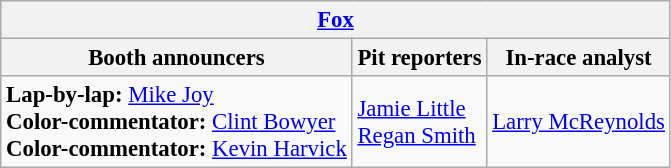<table class="wikitable" style="font-size: 95%">
<tr>
<th colspan="3"><a href='#'>Fox</a></th>
</tr>
<tr>
<th>Booth announcers</th>
<th>Pit reporters</th>
<th>In-race analyst</th>
</tr>
<tr>
<td><strong>Lap-by-lap:</strong> <a href='#'>Mike Joy</a><br><strong>Color-commentator:</strong> <a href='#'>Clint Bowyer</a><br><strong>Color-commentator:</strong> <a href='#'>Kevin Harvick</a></td>
<td><a href='#'>Jamie Little</a><br><a href='#'>Regan Smith</a></td>
<td><a href='#'>Larry McReynolds</a></td>
</tr>
</table>
